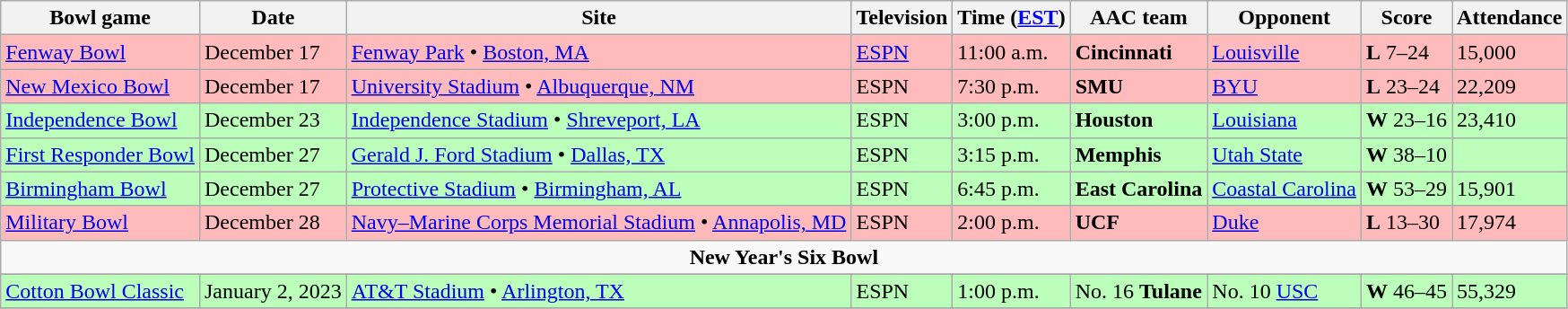<table class="wikitable">
<tr>
<th>Bowl game</th>
<th>Date</th>
<th>Site</th>
<th>Television</th>
<th>Time (<a href='#'>EST</a>)</th>
<th>AAC team</th>
<th>Opponent</th>
<th>Score</th>
<th>Attendance</th>
</tr>
<tr style="background:#fbb;">
<td><a href='#'>Fenway Bowl</a></td>
<td>December 17</td>
<td><a href='#'>Fenway Park</a> • <a href='#'>Boston, MA</a></td>
<td><a href='#'>ESPN</a></td>
<td>11:00 a.m.</td>
<td><strong>Cincinnati</strong></td>
<td><a href='#'>Louisville</a></td>
<td><strong>L</strong> 7–24</td>
<td>15,000</td>
</tr>
<tr style="background:#fbb;">
<td><a href='#'>New Mexico Bowl</a></td>
<td>December 17</td>
<td><a href='#'>University Stadium</a> • <a href='#'>Albuquerque, NM</a></td>
<td>ESPN</td>
<td>7:30 p.m.</td>
<td><strong>SMU</strong></td>
<td><a href='#'>BYU</a></td>
<td><strong>L</strong> 23–24</td>
<td>22,209</td>
</tr>
<tr style="background:#bfb;">
<td><a href='#'>Independence Bowl</a></td>
<td>December 23</td>
<td><a href='#'>Independence Stadium</a> • <a href='#'>Shreveport, LA</a></td>
<td>ESPN</td>
<td>3:00 p.m.</td>
<td><strong>Houston</strong></td>
<td><a href='#'>Louisiana</a></td>
<td><strong>W</strong> 23–16</td>
<td>23,410</td>
</tr>
<tr style="background:#bfb;">
<td><a href='#'>First Responder Bowl</a></td>
<td>December 27</td>
<td><a href='#'>Gerald J. Ford Stadium</a> • <a href='#'>Dallas, TX</a></td>
<td>ESPN</td>
<td>3:15 p.m.</td>
<td><strong>Memphis</strong></td>
<td><a href='#'>Utah State</a></td>
<td><strong>W</strong> 38–10</td>
<td></td>
</tr>
<tr style="background:#bfb;">
<td><a href='#'>Birmingham Bowl</a></td>
<td>December 27</td>
<td><a href='#'>Protective Stadium</a> • <a href='#'>Birmingham, AL</a></td>
<td>ESPN</td>
<td>6:45 p.m.</td>
<td><strong>East Carolina</strong></td>
<td><a href='#'>Coastal Carolina</a></td>
<td><strong>W</strong> 53–29</td>
<td>15,901</td>
</tr>
<tr style="background:#fbb;">
<td><a href='#'>Military Bowl</a></td>
<td>December 28</td>
<td><a href='#'>Navy–Marine Corps Memorial Stadium</a> • <a href='#'>Annapolis, MD</a></td>
<td>ESPN</td>
<td>2:00 p.m.</td>
<td><strong>UCF</strong></td>
<td><a href='#'>Duke</a></td>
<td><strong>L</strong> 13–30</td>
<td>17,974</td>
</tr>
<tr>
<td colspan="9" style="text-align:center;"><strong>New Year's Six Bowl</strong></td>
</tr>
<tr>
</tr>
<tr style="background:#bfb;">
<td><a href='#'>Cotton Bowl Classic</a></td>
<td>January 2, 2023</td>
<td><a href='#'>AT&T Stadium</a> • <a href='#'>Arlington, TX</a></td>
<td>ESPN</td>
<td>1:00 p.m.</td>
<td>No. 16 <strong>Tulane</strong></td>
<td>No. 10 <a href='#'>USC</a></td>
<td><strong>W</strong> 46–45</td>
<td>55,329</td>
</tr>
<tr>
</tr>
</table>
